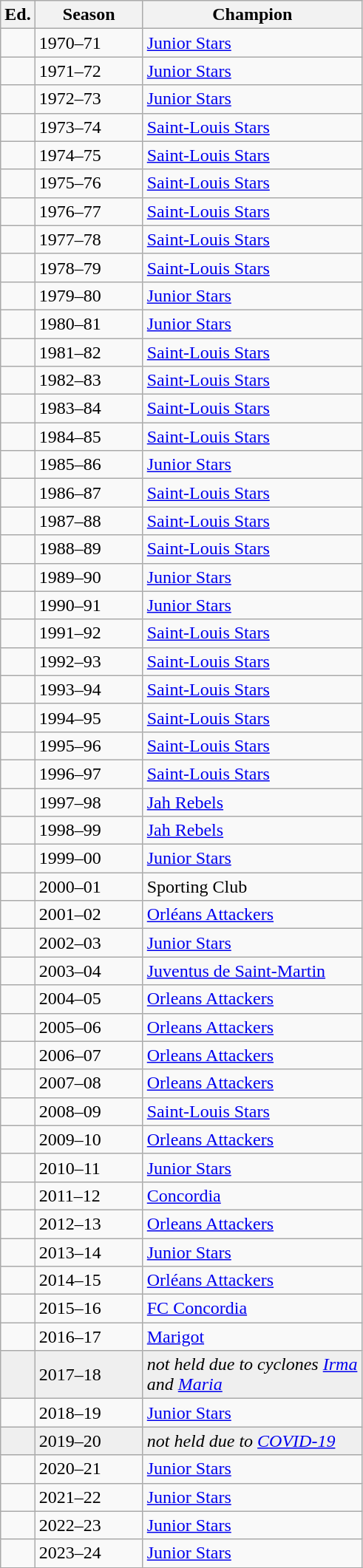<table class="wikitable sortable">
<tr>
<th width=px>Ed.</th>
<th width=90px>Season</th>
<th width=190px>Champion</th>
</tr>
<tr>
<td></td>
<td>1970–71</td>
<td><a href='#'>Junior Stars</a></td>
</tr>
<tr>
<td></td>
<td>1971–72</td>
<td><a href='#'>Junior Stars</a></td>
</tr>
<tr>
<td></td>
<td>1972–73</td>
<td><a href='#'>Junior Stars</a></td>
</tr>
<tr>
<td></td>
<td>1973–74</td>
<td><a href='#'>Saint-Louis Stars</a></td>
</tr>
<tr>
<td></td>
<td>1974–75</td>
<td><a href='#'>Saint-Louis Stars</a></td>
</tr>
<tr>
<td></td>
<td>1975–76</td>
<td><a href='#'>Saint-Louis Stars</a></td>
</tr>
<tr>
<td></td>
<td>1976–77</td>
<td><a href='#'>Saint-Louis Stars</a></td>
</tr>
<tr>
<td></td>
<td>1977–78</td>
<td><a href='#'>Saint-Louis Stars</a></td>
</tr>
<tr>
<td></td>
<td>1978–79</td>
<td><a href='#'>Saint-Louis Stars</a></td>
</tr>
<tr>
<td></td>
<td>1979–80</td>
<td><a href='#'>Junior Stars</a></td>
</tr>
<tr>
<td></td>
<td>1980–81</td>
<td><a href='#'>Junior Stars</a></td>
</tr>
<tr>
<td></td>
<td>1981–82</td>
<td><a href='#'>Saint-Louis Stars</a></td>
</tr>
<tr>
<td></td>
<td>1982–83</td>
<td><a href='#'>Saint-Louis Stars</a></td>
</tr>
<tr>
<td></td>
<td>1983–84</td>
<td><a href='#'>Saint-Louis Stars</a></td>
</tr>
<tr>
<td></td>
<td>1984–85</td>
<td><a href='#'>Saint-Louis Stars</a></td>
</tr>
<tr>
<td></td>
<td>1985–86</td>
<td><a href='#'>Junior Stars</a></td>
</tr>
<tr>
<td></td>
<td>1986–87</td>
<td><a href='#'>Saint-Louis Stars</a></td>
</tr>
<tr>
<td></td>
<td>1987–88</td>
<td><a href='#'>Saint-Louis Stars</a></td>
</tr>
<tr>
<td></td>
<td>1988–89</td>
<td><a href='#'>Saint-Louis Stars</a></td>
</tr>
<tr>
<td></td>
<td>1989–90</td>
<td><a href='#'>Junior Stars</a></td>
</tr>
<tr>
<td></td>
<td>1990–91</td>
<td><a href='#'>Junior Stars</a></td>
</tr>
<tr>
<td></td>
<td>1991–92</td>
<td><a href='#'>Saint-Louis Stars</a></td>
</tr>
<tr>
<td></td>
<td>1992–93</td>
<td><a href='#'>Saint-Louis Stars</a></td>
</tr>
<tr>
<td></td>
<td>1993–94</td>
<td><a href='#'>Saint-Louis Stars</a></td>
</tr>
<tr>
<td></td>
<td>1994–95</td>
<td><a href='#'>Saint-Louis Stars</a></td>
</tr>
<tr>
<td></td>
<td>1995–96</td>
<td><a href='#'>Saint-Louis Stars</a></td>
</tr>
<tr>
<td></td>
<td>1996–97</td>
<td><a href='#'>Saint-Louis Stars</a></td>
</tr>
<tr>
<td></td>
<td>1997–98</td>
<td><a href='#'>Jah Rebels</a></td>
</tr>
<tr>
<td></td>
<td>1998–99</td>
<td><a href='#'>Jah Rebels</a></td>
</tr>
<tr>
<td></td>
<td>1999–00</td>
<td><a href='#'>Junior Stars</a></td>
</tr>
<tr>
<td></td>
<td>2000–01</td>
<td>Sporting Club</td>
</tr>
<tr>
<td></td>
<td>2001–02</td>
<td><a href='#'>Orléans Attackers</a></td>
</tr>
<tr>
<td></td>
<td>2002–03</td>
<td><a href='#'>Junior Stars</a></td>
</tr>
<tr>
<td></td>
<td>2003–04</td>
<td><a href='#'>Juventus de Saint-Martin</a></td>
</tr>
<tr>
<td></td>
<td>2004–05</td>
<td><a href='#'>Orleans Attackers</a></td>
</tr>
<tr>
<td></td>
<td>2005–06</td>
<td><a href='#'>Orleans Attackers</a></td>
</tr>
<tr>
<td></td>
<td>2006–07</td>
<td><a href='#'>Orleans Attackers</a></td>
</tr>
<tr>
<td></td>
<td>2007–08</td>
<td><a href='#'>Orleans Attackers</a></td>
</tr>
<tr>
<td></td>
<td>2008–09</td>
<td><a href='#'>Saint-Louis Stars</a></td>
</tr>
<tr>
<td></td>
<td>2009–10</td>
<td><a href='#'>Orleans Attackers</a></td>
</tr>
<tr>
<td></td>
<td>2010–11</td>
<td><a href='#'>Junior Stars</a></td>
</tr>
<tr>
<td></td>
<td>2011–12</td>
<td><a href='#'>Concordia</a></td>
</tr>
<tr>
<td></td>
<td>2012–13</td>
<td><a href='#'>Orleans Attackers</a></td>
</tr>
<tr>
<td></td>
<td>2013–14</td>
<td><a href='#'>Junior Stars</a></td>
</tr>
<tr>
<td></td>
<td>2014–15</td>
<td><a href='#'>Orléans Attackers</a></td>
</tr>
<tr>
<td></td>
<td>2015–16</td>
<td><a href='#'>FC Concordia</a></td>
</tr>
<tr>
<td></td>
<td>2016–17</td>
<td><a href='#'>Marigot</a></td>
</tr>
<tr bgcolor=#efefef>
<td></td>
<td>2017–18</td>
<td><em>not held due to cyclones <a href='#'>Irma</a> and <a href='#'>Maria</a></em></td>
</tr>
<tr>
<td></td>
<td>2018–19</td>
<td><a href='#'>Junior Stars</a></td>
</tr>
<tr bgcolor=#efefef>
<td></td>
<td>2019–20</td>
<td><em>not held due to <a href='#'>COVID-19</a></em></td>
</tr>
<tr>
<td></td>
<td>2020–21</td>
<td><a href='#'>Junior Stars</a></td>
</tr>
<tr>
<td></td>
<td>2021–22</td>
<td><a href='#'>Junior Stars</a></td>
</tr>
<tr>
<td></td>
<td>2022–23</td>
<td><a href='#'>Junior Stars</a></td>
</tr>
<tr>
<td></td>
<td>2023–24</td>
<td><a href='#'>Junior Stars</a></td>
</tr>
<tr>
</tr>
</table>
